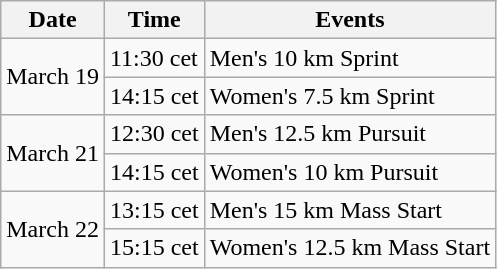<table class="wikitable" border="1">
<tr>
<th>Date</th>
<th>Time</th>
<th>Events</th>
</tr>
<tr>
<td rowspan=2>March 19</td>
<td>11:30 cet</td>
<td>Men's 10 km Sprint</td>
</tr>
<tr>
<td>14:15 cet</td>
<td>Women's 7.5 km Sprint</td>
</tr>
<tr>
<td rowspan=2>March 21</td>
<td>12:30 cet</td>
<td>Men's 12.5 km Pursuit</td>
</tr>
<tr>
<td>14:15 cet</td>
<td>Women's 10 km Pursuit</td>
</tr>
<tr>
<td rowspan=2>March 22</td>
<td>13:15 cet</td>
<td>Men's 15 km Mass Start</td>
</tr>
<tr>
<td>15:15 cet</td>
<td>Women's 12.5 km Mass Start</td>
</tr>
</table>
